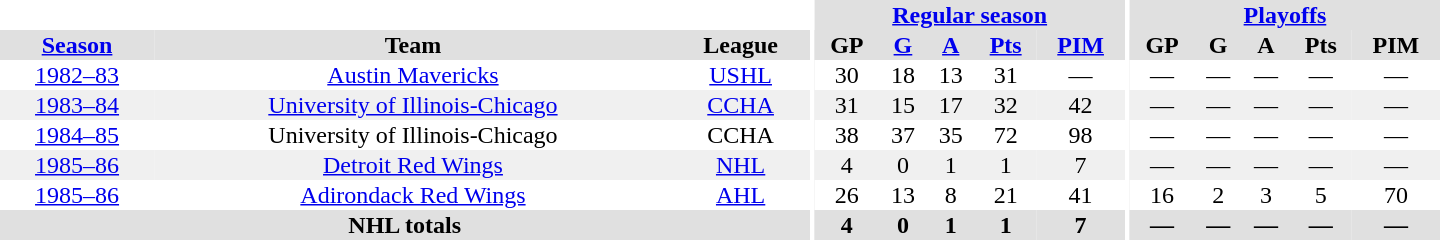<table border="0" cellpadding="1" cellspacing="0" style="text-align:center; width:60em">
<tr bgcolor="#e0e0e0">
<th colspan="3" bgcolor="#ffffff"></th>
<th rowspan="100" bgcolor="#ffffff"></th>
<th colspan="5"><a href='#'>Regular season</a></th>
<th rowspan="100" bgcolor="#ffffff"></th>
<th colspan="5"><a href='#'>Playoffs</a></th>
</tr>
<tr bgcolor="#e0e0e0">
<th><a href='#'>Season</a></th>
<th>Team</th>
<th>League</th>
<th>GP</th>
<th><a href='#'>G</a></th>
<th><a href='#'>A</a></th>
<th><a href='#'>Pts</a></th>
<th><a href='#'>PIM</a></th>
<th>GP</th>
<th>G</th>
<th>A</th>
<th>Pts</th>
<th>PIM</th>
</tr>
<tr>
<td><a href='#'>1982–83</a></td>
<td><a href='#'>Austin Mavericks</a></td>
<td><a href='#'>USHL</a></td>
<td>30</td>
<td>18</td>
<td>13</td>
<td>31</td>
<td>—</td>
<td>—</td>
<td>—</td>
<td>—</td>
<td>—</td>
<td>—</td>
</tr>
<tr bgcolor="#f0f0f0">
<td><a href='#'>1983–84</a></td>
<td><a href='#'>University of Illinois-Chicago</a></td>
<td><a href='#'>CCHA</a></td>
<td>31</td>
<td>15</td>
<td>17</td>
<td>32</td>
<td>42</td>
<td>—</td>
<td>—</td>
<td>—</td>
<td>—</td>
<td>—</td>
</tr>
<tr>
<td><a href='#'>1984–85</a></td>
<td>University of Illinois-Chicago</td>
<td>CCHA</td>
<td>38</td>
<td>37</td>
<td>35</td>
<td>72</td>
<td>98</td>
<td>—</td>
<td>—</td>
<td>—</td>
<td>—</td>
<td>—</td>
</tr>
<tr bgcolor="#f0f0f0">
<td><a href='#'>1985–86</a></td>
<td><a href='#'>Detroit Red Wings</a></td>
<td><a href='#'>NHL</a></td>
<td>4</td>
<td>0</td>
<td>1</td>
<td>1</td>
<td>7</td>
<td>—</td>
<td>—</td>
<td>—</td>
<td>—</td>
<td>—</td>
</tr>
<tr>
<td><a href='#'>1985–86</a></td>
<td><a href='#'>Adirondack Red Wings</a></td>
<td><a href='#'>AHL</a></td>
<td>26</td>
<td>13</td>
<td>8</td>
<td>21</td>
<td>41</td>
<td>16</td>
<td>2</td>
<td>3</td>
<td>5</td>
<td>70</td>
</tr>
<tr bgcolor="#e0e0e0">
<th colspan="3">NHL totals</th>
<th>4</th>
<th>0</th>
<th>1</th>
<th>1</th>
<th>7</th>
<th>—</th>
<th>—</th>
<th>—</th>
<th>—</th>
<th>—</th>
</tr>
</table>
